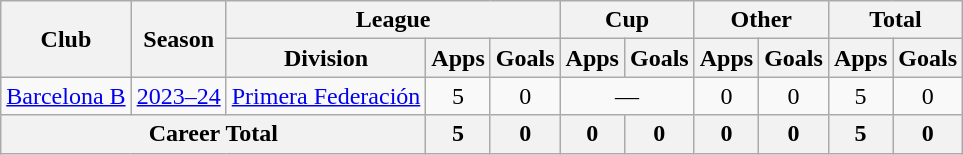<table class="wikitable" Style="text-align: center">
<tr>
<th rowspan="2">Club</th>
<th rowspan="2">Season</th>
<th colspan="3">League</th>
<th colspan="2">Cup</th>
<th colspan="2">Other</th>
<th colspan="2">Total</th>
</tr>
<tr>
<th>Division</th>
<th>Apps</th>
<th>Goals</th>
<th>Apps</th>
<th>Goals</th>
<th>Apps</th>
<th>Goals</th>
<th>Apps</th>
<th>Goals</th>
</tr>
<tr>
<td><a href='#'>Barcelona B</a></td>
<td><a href='#'>2023–24</a></td>
<td><a href='#'>Primera Federación</a></td>
<td>5</td>
<td>0</td>
<td colspan="2">—</td>
<td>0</td>
<td>0</td>
<td>5</td>
<td>0</td>
</tr>
<tr>
<th colspan="3">Career Total</th>
<th>5</th>
<th>0</th>
<th>0</th>
<th>0</th>
<th>0</th>
<th>0</th>
<th>5</th>
<th>0</th>
</tr>
</table>
